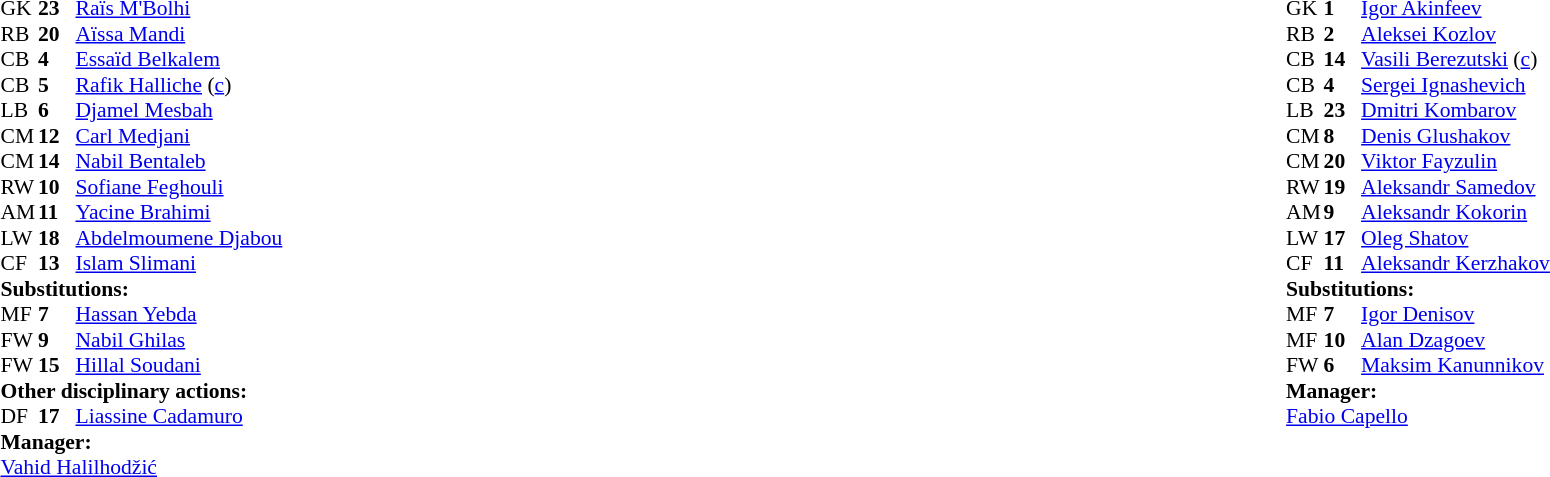<table width="100%">
<tr>
<td valign="top" width="40%"><br><table style="font-size: 90%" cellspacing="0" cellpadding="0">
<tr>
<th width=25></th>
<th width=25></th>
</tr>
<tr>
<td>GK</td>
<td><strong>23</strong></td>
<td><a href='#'>Raïs M'Bolhi</a></td>
</tr>
<tr>
<td>RB</td>
<td><strong>20</strong></td>
<td><a href='#'>Aïssa Mandi</a></td>
</tr>
<tr>
<td>CB</td>
<td><strong>4</strong></td>
<td><a href='#'>Essaïd Belkalem</a></td>
</tr>
<tr>
<td>CB</td>
<td><strong>5</strong></td>
<td><a href='#'>Rafik Halliche</a> (<a href='#'>c</a>)</td>
</tr>
<tr>
<td>LB</td>
<td><strong>6</strong></td>
<td><a href='#'>Djamel Mesbah</a></td>
<td></td>
</tr>
<tr>
<td>CM</td>
<td><strong>12</strong></td>
<td><a href='#'>Carl Medjani</a></td>
</tr>
<tr>
<td>CM</td>
<td><strong>14</strong></td>
<td><a href='#'>Nabil Bentaleb</a></td>
</tr>
<tr>
<td>RW</td>
<td><strong>10</strong></td>
<td><a href='#'>Sofiane Feghouli</a></td>
</tr>
<tr>
<td>AM</td>
<td><strong>11</strong></td>
<td><a href='#'>Yacine Brahimi</a></td>
<td></td>
<td></td>
</tr>
<tr>
<td>LW</td>
<td><strong>18</strong></td>
<td><a href='#'>Abdelmoumene Djabou</a></td>
<td></td>
<td></td>
</tr>
<tr>
<td>CF</td>
<td><strong>13</strong></td>
<td><a href='#'>Islam Slimani</a></td>
<td></td>
<td></td>
</tr>
<tr>
<td colspan=3><strong>Substitutions:</strong></td>
</tr>
<tr>
<td>MF</td>
<td><strong>7</strong></td>
<td><a href='#'>Hassan Yebda</a></td>
<td></td>
<td></td>
</tr>
<tr>
<td>FW</td>
<td><strong>9</strong></td>
<td><a href='#'>Nabil Ghilas</a></td>
<td></td>
<td></td>
</tr>
<tr>
<td>FW</td>
<td><strong>15</strong></td>
<td><a href='#'>Hillal Soudani</a></td>
<td></td>
<td></td>
</tr>
<tr>
<td colspan=3><strong>Other disciplinary actions:</strong></td>
</tr>
<tr>
<td>DF</td>
<td><strong>17</strong></td>
<td><a href='#'>Liassine Cadamuro</a></td>
<td></td>
</tr>
<tr>
<td colspan=3><strong>Manager:</strong></td>
</tr>
<tr>
<td colspan=3> <a href='#'>Vahid Halilhodžić</a></td>
</tr>
</table>
</td>
<td valign="top"></td>
<td valign="top" width="50%"><br><table style="font-size: 90%; margin: auto;" cellspacing="0" cellpadding="0">
<tr>
<th width="25"></th>
<th width="25"></th>
</tr>
<tr>
<td>GK</td>
<td><strong>1</strong></td>
<td><a href='#'>Igor Akinfeev</a></td>
</tr>
<tr>
<td>RB</td>
<td><strong>2</strong></td>
<td><a href='#'>Aleksei Kozlov</a></td>
<td></td>
</tr>
<tr>
<td>CB</td>
<td><strong>14</strong></td>
<td><a href='#'>Vasili Berezutski</a> (<a href='#'>c</a>)</td>
</tr>
<tr>
<td>CB</td>
<td><strong>4</strong></td>
<td><a href='#'>Sergei Ignashevich</a></td>
</tr>
<tr>
<td>LB</td>
<td><strong>23</strong></td>
<td><a href='#'>Dmitri Kombarov</a></td>
<td></td>
</tr>
<tr>
<td>CM</td>
<td><strong>8</strong></td>
<td><a href='#'>Denis Glushakov</a></td>
<td></td>
<td></td>
</tr>
<tr>
<td>CM</td>
<td><strong>20</strong></td>
<td><a href='#'>Viktor Fayzulin</a></td>
</tr>
<tr>
<td>RW</td>
<td><strong>19</strong></td>
<td><a href='#'>Aleksandr Samedov</a></td>
</tr>
<tr>
<td>AM</td>
<td><strong>9</strong></td>
<td><a href='#'>Aleksandr Kokorin</a></td>
</tr>
<tr>
<td>LW</td>
<td><strong>17</strong></td>
<td><a href='#'>Oleg Shatov</a></td>
<td></td>
<td></td>
</tr>
<tr>
<td>CF</td>
<td><strong>11</strong></td>
<td><a href='#'>Aleksandr Kerzhakov</a></td>
<td></td>
<td></td>
</tr>
<tr>
<td colspan=3><strong>Substitutions:</strong></td>
</tr>
<tr>
<td>MF</td>
<td><strong>7</strong></td>
<td><a href='#'>Igor Denisov</a></td>
<td></td>
<td></td>
</tr>
<tr>
<td>MF</td>
<td><strong>10</strong></td>
<td><a href='#'>Alan Dzagoev</a></td>
<td></td>
<td></td>
</tr>
<tr>
<td>FW</td>
<td><strong>6</strong></td>
<td><a href='#'>Maksim Kanunnikov</a></td>
<td></td>
<td></td>
</tr>
<tr>
<td colspan=3><strong>Manager:</strong></td>
</tr>
<tr>
<td colspan=3> <a href='#'>Fabio Capello</a></td>
</tr>
</table>
</td>
</tr>
</table>
